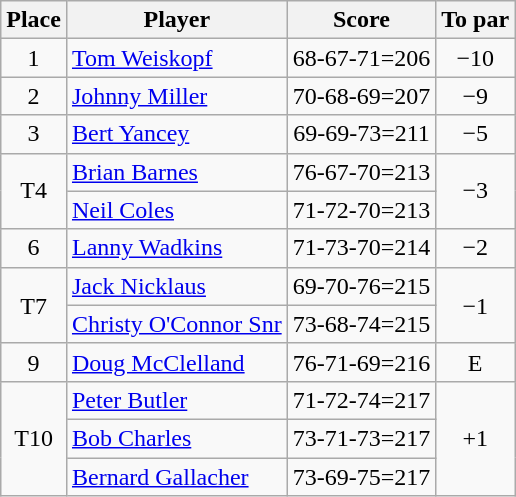<table class="wikitable">
<tr>
<th>Place</th>
<th>Player</th>
<th>Score</th>
<th>To par</th>
</tr>
<tr>
<td align=center>1</td>
<td> <a href='#'>Tom Weiskopf</a></td>
<td align=center>68-67-71=206</td>
<td align=center>−10</td>
</tr>
<tr>
<td align=center>2</td>
<td> <a href='#'>Johnny Miller</a></td>
<td align=center>70-68-69=207</td>
<td align=center>−9</td>
</tr>
<tr>
<td align=center>3</td>
<td> <a href='#'>Bert Yancey</a></td>
<td align=center>69-69-73=211</td>
<td align=center>−5</td>
</tr>
<tr>
<td rowspan="2" align=center>T4</td>
<td> <a href='#'>Brian Barnes</a></td>
<td align=center>76-67-70=213</td>
<td rowspan="2" align=center>−3</td>
</tr>
<tr>
<td> <a href='#'>Neil Coles</a></td>
<td align=center>71-72-70=213</td>
</tr>
<tr>
<td align=center>6</td>
<td> <a href='#'>Lanny Wadkins</a></td>
<td align=center>71-73-70=214</td>
<td align=center>−2</td>
</tr>
<tr>
<td rowspan="2" align=center>T7</td>
<td> <a href='#'>Jack Nicklaus</a></td>
<td align=center>69-70-76=215</td>
<td rowspan="2" align=center>−1</td>
</tr>
<tr>
<td> <a href='#'>Christy O'Connor Snr</a></td>
<td align=center>73-68-74=215</td>
</tr>
<tr>
<td align=center>9</td>
<td> <a href='#'>Doug McClelland</a></td>
<td align=center>76-71-69=216</td>
<td align=center>E</td>
</tr>
<tr>
<td rowspan="3" align=center>T10</td>
<td> <a href='#'>Peter Butler</a></td>
<td align=center>71-72-74=217</td>
<td rowspan="3" align=center>+1</td>
</tr>
<tr>
<td> <a href='#'>Bob Charles</a></td>
<td align=center>73-71-73=217</td>
</tr>
<tr>
<td> <a href='#'>Bernard Gallacher</a></td>
<td align=center>73-69-75=217</td>
</tr>
</table>
